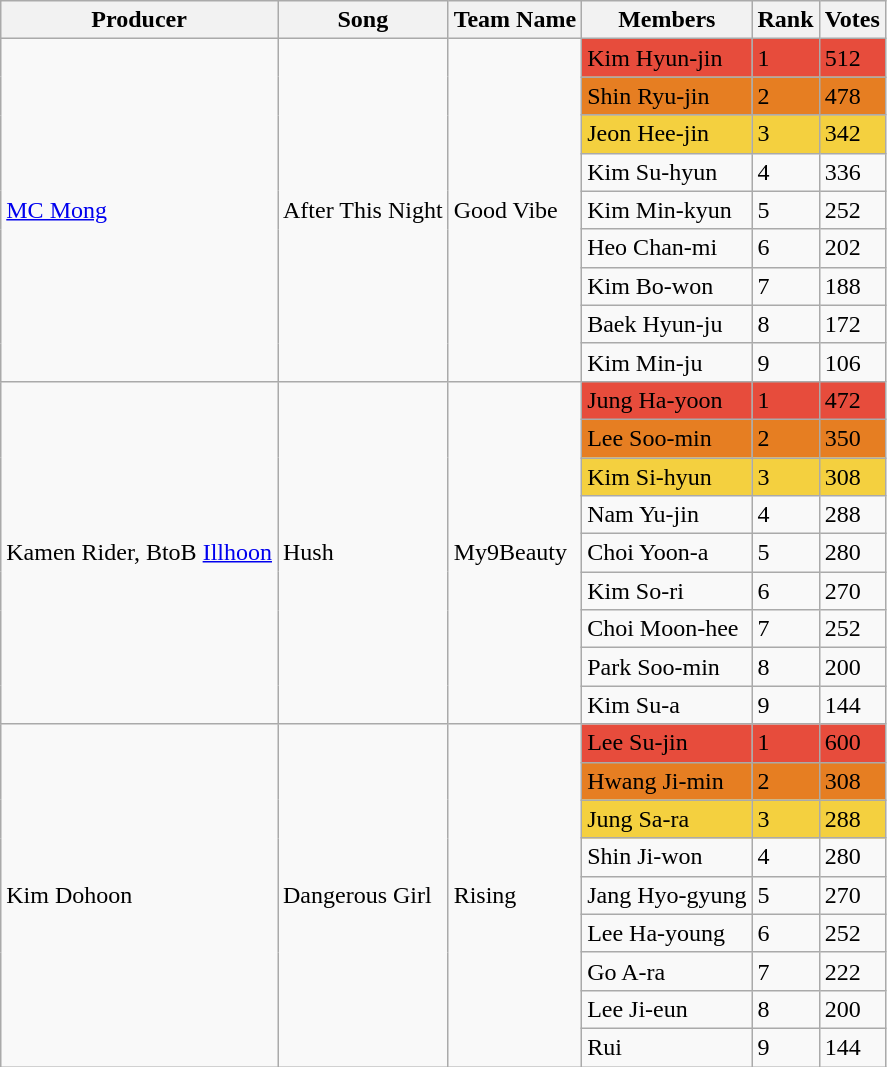<table class="wikitable sortable">
<tr>
<th>Producer</th>
<th>Song</th>
<th>Team Name</th>
<th>Members</th>
<th>Rank</th>
<th>Votes</th>
</tr>
<tr>
<td rowspan="9"><a href='#'>MC Mong</a></td>
<td rowspan="9">After This Night</td>
<td rowspan="9">Good Vibe</td>
<td style="background:#e74c3c">Kim Hyun-jin</td>
<td style="background:#e74c3c">1</td>
<td style="background:#e74c3c">512</td>
</tr>
<tr>
<td style="background:#e67e22">Shin Ryu-jin</td>
<td style="background:#e67e22">2</td>
<td style="background:#e67e22">478</td>
</tr>
<tr>
<td style="background:#f4d03f">Jeon Hee-jin</td>
<td style="background:#f4d03f">3</td>
<td style="background:#f4d03f">342</td>
</tr>
<tr>
<td>Kim Su-hyun</td>
<td>4</td>
<td>336</td>
</tr>
<tr>
<td>Kim Min-kyun</td>
<td>5</td>
<td>252</td>
</tr>
<tr>
<td>Heo Chan-mi</td>
<td>6</td>
<td>202</td>
</tr>
<tr>
<td>Kim Bo-won</td>
<td>7</td>
<td>188</td>
</tr>
<tr>
<td>Baek Hyun-ju</td>
<td>8</td>
<td>172</td>
</tr>
<tr>
<td>Kim Min-ju</td>
<td>9</td>
<td>106</td>
</tr>
<tr>
<td rowspan="9">Kamen Rider, BtoB <a href='#'>Illhoon</a></td>
<td rowspan="9">Hush</td>
<td rowspan="9">My9Beauty</td>
<td style="background:#e74c3c">Jung Ha-yoon</td>
<td style="background:#e74c3c">1</td>
<td style="background:#e74c3c">472</td>
</tr>
<tr>
<td style="background:#e67e22">Lee Soo-min</td>
<td style="background:#e67e22">2</td>
<td style="background:#e67e22">350</td>
</tr>
<tr>
<td style="background:#f4d03f">Kim Si-hyun</td>
<td style="background:#f4d03f">3</td>
<td style="background:#f4d03f">308</td>
</tr>
<tr>
<td>Nam Yu-jin</td>
<td>4</td>
<td>288</td>
</tr>
<tr>
<td>Choi Yoon-a</td>
<td>5</td>
<td>280</td>
</tr>
<tr>
<td>Kim So-ri</td>
<td>6</td>
<td>270</td>
</tr>
<tr>
<td>Choi Moon-hee</td>
<td>7</td>
<td>252</td>
</tr>
<tr>
<td>Park Soo-min</td>
<td>8</td>
<td>200</td>
</tr>
<tr>
<td>Kim Su-a</td>
<td>9</td>
<td>144</td>
</tr>
<tr>
<td rowspan="9">Kim Dohoon</td>
<td rowspan="9">Dangerous Girl</td>
<td rowspan="9">Rising</td>
<td style="background:#e74c3c">Lee Su-jin</td>
<td style="background:#e74c3c">1</td>
<td style="background:#e74c3c">600</td>
</tr>
<tr>
<td style="background:#e67e22">Hwang Ji-min</td>
<td style="background:#e67e22">2</td>
<td style="background:#e67e22">308</td>
</tr>
<tr>
<td style="background:#f4d03f">Jung Sa-ra</td>
<td style="background:#f4d03f">3</td>
<td style="background:#f4d03f">288</td>
</tr>
<tr>
<td>Shin Ji-won</td>
<td>4</td>
<td>280</td>
</tr>
<tr>
<td>Jang Hyo-gyung</td>
<td>5</td>
<td>270</td>
</tr>
<tr>
<td>Lee Ha-young</td>
<td>6</td>
<td>252</td>
</tr>
<tr>
<td>Go A-ra</td>
<td>7</td>
<td>222</td>
</tr>
<tr>
<td>Lee Ji-eun</td>
<td>8</td>
<td>200</td>
</tr>
<tr>
<td>Rui</td>
<td>9</td>
<td>144</td>
</tr>
</table>
